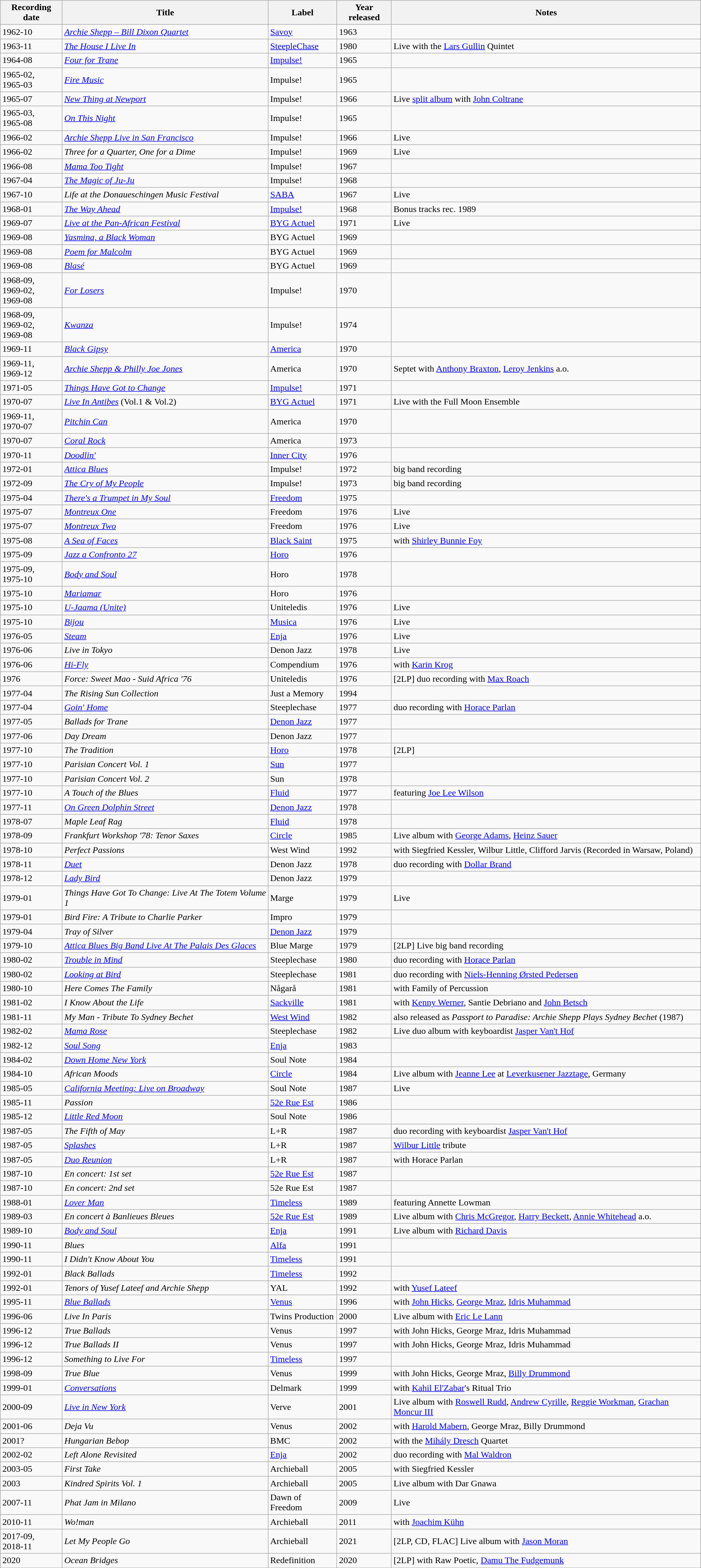<table class="wikitable sortable">
<tr>
<th style="text-align:center;">Recording date</th>
<th>Title</th>
<th>Label</th>
<th style="text-align:center;">Year released</th>
<th>Notes</th>
</tr>
<tr>
<td>1962-10</td>
<td><em><a href='#'>Archie Shepp – Bill Dixon Quartet</a></em></td>
<td><a href='#'>Savoy</a></td>
<td>1963</td>
<td></td>
</tr>
<tr>
<td>1963-11</td>
<td><em><a href='#'>The House I Live In</a></em></td>
<td><a href='#'>SteepleChase</a></td>
<td>1980</td>
<td>Live with the <a href='#'>Lars Gullin</a> Quintet</td>
</tr>
<tr>
<td>1964-08</td>
<td><em><a href='#'>Four for Trane</a></em></td>
<td><a href='#'>Impulse!</a></td>
<td>1965</td>
<td></td>
</tr>
<tr>
<td>1965-02, <br>1965-03</td>
<td><em><a href='#'>Fire Music</a></em></td>
<td>Impulse!</td>
<td>1965</td>
<td></td>
</tr>
<tr>
<td>1965-07</td>
<td><em><a href='#'>New Thing at Newport</a></em></td>
<td>Impulse!</td>
<td>1966</td>
<td>Live <a href='#'>split album</a> with <a href='#'>John Coltrane</a></td>
</tr>
<tr>
<td>1965-03, <br>1965-08</td>
<td><em><a href='#'>On This Night</a></em></td>
<td>Impulse!</td>
<td>1965</td>
<td><br></td>
</tr>
<tr>
<td>1966-02</td>
<td><em><a href='#'>Archie Shepp Live in San Francisco</a></em></td>
<td>Impulse!</td>
<td>1966</td>
<td>Live</td>
</tr>
<tr>
<td>1966-02</td>
<td><em>Three for a Quarter, One for a Dime</em></td>
<td>Impulse!</td>
<td>1969</td>
<td>Live</td>
</tr>
<tr>
<td>1966-08</td>
<td><em><a href='#'>Mama Too Tight</a></em></td>
<td>Impulse!</td>
<td>1967</td>
<td></td>
</tr>
<tr>
<td>1967-04</td>
<td><em><a href='#'>The Magic of Ju-Ju</a></em></td>
<td>Impulse!</td>
<td>1968</td>
<td></td>
</tr>
<tr>
<td>1967-10</td>
<td><em>Life at the Donaueschingen Music Festival</em></td>
<td><a href='#'>SABA</a></td>
<td>1967</td>
<td>Live</td>
</tr>
<tr>
<td>1968-01</td>
<td><em><a href='#'>The Way Ahead</a></em></td>
<td><a href='#'>Impulse!</a></td>
<td>1968</td>
<td>Bonus tracks rec. 1989</td>
</tr>
<tr>
<td>1969-07</td>
<td><em><a href='#'>Live at the Pan-African Festival</a></em></td>
<td><a href='#'>BYG Actuel</a></td>
<td>1971</td>
<td>Live</td>
</tr>
<tr>
<td>1969-08</td>
<td><em><a href='#'>Yasmina, a Black Woman</a></em></td>
<td>BYG Actuel</td>
<td>1969</td>
<td></td>
</tr>
<tr>
<td>1969-08</td>
<td><em><a href='#'>Poem for Malcolm</a></em></td>
<td>BYG Actuel</td>
<td>1969</td>
<td></td>
</tr>
<tr>
<td>1969-08</td>
<td><em><a href='#'>Blasé</a></em></td>
<td>BYG Actuel</td>
<td>1969</td>
<td></td>
</tr>
<tr>
<td>1968-09, <br>1969-02, <br>1969-08</td>
<td><em><a href='#'>For Losers</a></em></td>
<td>Impulse!</td>
<td>1970</td>
<td></td>
</tr>
<tr>
<td>1968-09, <br>1969-02, <br>1969-08</td>
<td><em><a href='#'>Kwanza</a></em></td>
<td>Impulse!</td>
<td>1974</td>
<td></td>
</tr>
<tr>
<td>1969-11</td>
<td><em><a href='#'>Black Gipsy</a></em></td>
<td><a href='#'>America</a></td>
<td>1970</td>
<td></td>
</tr>
<tr>
<td>1969-11, <br>1969-12</td>
<td><em><a href='#'>Archie Shepp & Philly Joe Jones</a></em></td>
<td>America</td>
<td>1970</td>
<td>Septet with <a href='#'>Anthony Braxton</a>, <a href='#'>Leroy Jenkins</a> a.o.</td>
</tr>
<tr>
<td>1971-05</td>
<td><em><a href='#'>Things Have Got to Change</a></em></td>
<td><a href='#'>Impulse!</a></td>
<td>1971</td>
<td></td>
</tr>
<tr>
<td>1970-07</td>
<td><em><a href='#'>Live In Antibes</a></em> (Vol.1 & Vol.2)</td>
<td><a href='#'>BYG Actuel</a></td>
<td>1971</td>
<td>Live with the Full Moon Ensemble</td>
</tr>
<tr>
<td>1969-11, <br>1970-07</td>
<td><em><a href='#'>Pitchin Can</a></em></td>
<td>America</td>
<td>1970</td>
<td></td>
</tr>
<tr>
<td>1970-07</td>
<td><em><a href='#'>Coral Rock</a></em></td>
<td>America</td>
<td>1973</td>
<td></td>
</tr>
<tr>
<td>1970-11</td>
<td><em><a href='#'>Doodlin'</a></em></td>
<td><a href='#'>Inner City</a></td>
<td>1976</td>
<td></td>
</tr>
<tr>
<td>1972-01</td>
<td><em><a href='#'>Attica Blues</a></em></td>
<td>Impulse!</td>
<td>1972</td>
<td>big band recording</td>
</tr>
<tr>
<td>1972-09</td>
<td><em><a href='#'>The Cry of My People</a></em></td>
<td>Impulse!</td>
<td>1973</td>
<td>big band recording</td>
</tr>
<tr>
<td>1975-04</td>
<td><em><a href='#'>There's a Trumpet in My Soul</a></em></td>
<td><a href='#'>Freedom</a></td>
<td>1975</td>
<td></td>
</tr>
<tr>
<td>1975-07</td>
<td><em><a href='#'>Montreux One</a></em></td>
<td>Freedom</td>
<td>1976</td>
<td>Live</td>
</tr>
<tr>
<td>1975-07</td>
<td><em><a href='#'>Montreux Two</a></em></td>
<td>Freedom</td>
<td>1976</td>
<td>Live</td>
</tr>
<tr>
<td>1975-08</td>
<td><em><a href='#'>A Sea of Faces</a></em></td>
<td><a href='#'>Black Saint</a></td>
<td>1975</td>
<td>with <a href='#'>Shirley Bunnie Foy</a></td>
</tr>
<tr>
<td>1975-09</td>
<td><em><a href='#'>Jazz a Confronto 27</a></em></td>
<td><a href='#'>Horo</a></td>
<td>1976</td>
<td></td>
</tr>
<tr>
<td>1975-09, <br>1975-10</td>
<td><em><a href='#'>Body and Soul</a></em></td>
<td>Horo</td>
<td>1978</td>
<td></td>
</tr>
<tr>
<td>1975-10</td>
<td><em><a href='#'>Mariamar</a></em></td>
<td>Horo</td>
<td>1976</td>
<td></td>
</tr>
<tr>
<td>1975-10</td>
<td><em><a href='#'>U-Jaama (Unite)</a></em></td>
<td>Uniteledis</td>
<td>1976</td>
<td>Live</td>
</tr>
<tr>
<td>1975-10</td>
<td><em><a href='#'>Bijou</a></em></td>
<td><a href='#'>Musica</a></td>
<td>1976</td>
<td>Live</td>
</tr>
<tr>
<td>1976-05</td>
<td><em><a href='#'>Steam</a></em></td>
<td><a href='#'>Enja</a></td>
<td>1976</td>
<td>Live</td>
</tr>
<tr>
<td>1976-06</td>
<td><em>Live in Tokyo</em></td>
<td>Denon Jazz</td>
<td>1978</td>
<td>Live</td>
</tr>
<tr>
<td>1976-06</td>
<td><em><a href='#'>Hi-Fly</a></em></td>
<td>Compendium</td>
<td>1976</td>
<td>with <a href='#'>Karin Krog</a></td>
</tr>
<tr>
<td>1976</td>
<td><em>Force: Sweet Mao - Suid Africa '76</em></td>
<td>Uniteledis</td>
<td>1976</td>
<td>[2LP] duo recording with <a href='#'>Max Roach</a></td>
</tr>
<tr>
<td>1977-04</td>
<td><em>The Rising Sun Collection</em></td>
<td>Just a Memory</td>
<td>1994</td>
<td></td>
</tr>
<tr>
<td>1977-04</td>
<td><em><a href='#'>Goin' Home</a></em></td>
<td>Steeplechase</td>
<td>1977</td>
<td>duo recording with <a href='#'>Horace Parlan</a></td>
</tr>
<tr>
<td>1977-05</td>
<td><em>Ballads for Trane</em></td>
<td><a href='#'>Denon Jazz</a></td>
<td>1977</td>
<td></td>
</tr>
<tr>
<td>1977-06</td>
<td><em>Day Dream</em></td>
<td>Denon Jazz</td>
<td>1977</td>
<td></td>
</tr>
<tr>
<td>1977-10</td>
<td><em>The Tradition</em></td>
<td><a href='#'>Horo</a></td>
<td>1978</td>
<td>[2LP]</td>
</tr>
<tr>
<td>1977-10</td>
<td><em>Parisian Concert Vol. 1</em></td>
<td><a href='#'>Sun</a></td>
<td>1977</td>
<td></td>
</tr>
<tr>
<td>1977-10</td>
<td><em>Parisian Concert Vol. 2</em></td>
<td>Sun</td>
<td>1978</td>
<td></td>
</tr>
<tr>
<td>1977-10</td>
<td><em>A Touch of the Blues</em></td>
<td><a href='#'>Fluid</a></td>
<td>1977</td>
<td>featuring <a href='#'>Joe Lee Wilson</a></td>
</tr>
<tr>
<td>1977-11</td>
<td><em><a href='#'>On Green Dolphin Street</a></em></td>
<td><a href='#'>Denon Jazz</a></td>
<td>1978</td>
<td></td>
</tr>
<tr>
<td>1978-07</td>
<td><em>Maple Leaf Rag</em></td>
<td><a href='#'>Fluid</a></td>
<td>1978</td>
<td></td>
</tr>
<tr>
<td>1978-09</td>
<td><em>Frankfurt Workshop '78: Tenor Saxes</em></td>
<td><a href='#'>Circle</a></td>
<td>1985</td>
<td>Live album with <a href='#'>George Adams</a>, <a href='#'>Heinz Sauer</a></td>
</tr>
<tr>
<td>1978-10</td>
<td><em>Perfect Passions</em></td>
<td>West Wind</td>
<td>1992</td>
<td>with Siegfried Kessler, Wilbur Little, Clifford Jarvis (Recorded in Warsaw, Poland)</td>
</tr>
<tr>
<td>1978-11</td>
<td><em><a href='#'>Duet</a></em></td>
<td>Denon Jazz</td>
<td>1978</td>
<td>duo recording with <a href='#'>Dollar Brand</a></td>
</tr>
<tr>
<td>1978-12</td>
<td><em><a href='#'>Lady Bird</a></em></td>
<td>Denon Jazz</td>
<td>1979</td>
<td></td>
</tr>
<tr>
<td>1979-01</td>
<td><em>Things Have Got To Change: Live At The Totem Volume 1</em></td>
<td>Marge</td>
<td>1979</td>
<td>Live</td>
</tr>
<tr>
<td>1979-01</td>
<td><em>Bird Fire: A Tribute to Charlie Parker</em></td>
<td>Impro</td>
<td>1979</td>
<td></td>
</tr>
<tr>
<td>1979-04</td>
<td><em>Tray of Silver</em></td>
<td><a href='#'>Denon Jazz</a></td>
<td>1979</td>
<td></td>
</tr>
<tr>
<td>1979-10</td>
<td><em><a href='#'>Attica Blues Big Band Live At The Palais Des Glaces</a></em></td>
<td>Blue Marge</td>
<td>1979</td>
<td>[2LP] Live big band recording</td>
</tr>
<tr>
<td>1980-02</td>
<td><em><a href='#'>Trouble in Mind</a></em></td>
<td>Steeplechase</td>
<td>1980</td>
<td>duo recording with <a href='#'>Horace Parlan</a></td>
</tr>
<tr>
<td>1980-02</td>
<td><em><a href='#'>Looking at Bird</a></em></td>
<td>Steeplechase</td>
<td>1981</td>
<td>duo recording with <a href='#'>Niels-Henning Ørsted Pedersen</a></td>
</tr>
<tr>
<td>1980-10</td>
<td><em>Here Comes The Family</em></td>
<td>Någarå</td>
<td>1981</td>
<td>with Family of Percussion</td>
</tr>
<tr>
<td>1981-02</td>
<td><em>I Know About the Life</em></td>
<td><a href='#'>Sackville</a></td>
<td>1981</td>
<td>with <a href='#'>Kenny Werner</a>, Santie Debriano and <a href='#'>John Betsch</a></td>
</tr>
<tr>
<td>1981-11</td>
<td><em>My Man - Tribute To Sydney Bechet</em></td>
<td><a href='#'>West Wind</a></td>
<td>1982</td>
<td>also released as <em>Passport to Paradise: Archie Shepp Plays Sydney Bechet</em> (1987)</td>
</tr>
<tr>
<td>1982-02</td>
<td><em><a href='#'>Mama Rose</a></em></td>
<td>Steeplechase</td>
<td>1982</td>
<td>Live duo album with keyboardist <a href='#'>Jasper Van't Hof</a></td>
</tr>
<tr>
<td>1982-12</td>
<td><em><a href='#'>Soul Song</a></em></td>
<td><a href='#'>Enja</a></td>
<td>1983</td>
<td></td>
</tr>
<tr>
<td>1984-02</td>
<td><em><a href='#'>Down Home New York</a></em></td>
<td>Soul Note</td>
<td>1984</td>
<td></td>
</tr>
<tr>
<td>1984-10</td>
<td><em>African Moods</em></td>
<td><a href='#'>Circle</a></td>
<td>1984</td>
<td>Live album with <a href='#'>Jeanne Lee</a> at <a href='#'>Leverkusener Jazztage</a>, Germany</td>
</tr>
<tr>
<td>1985-05</td>
<td><em><a href='#'>California Meeting: Live on Broadway</a></em></td>
<td>Soul Note</td>
<td>1987</td>
<td>Live</td>
</tr>
<tr>
<td>1985-11</td>
<td><em>Passion</em></td>
<td><a href='#'>52e Rue Est</a></td>
<td>1986</td>
<td></td>
</tr>
<tr>
<td>1985-12</td>
<td><em><a href='#'>Little Red Moon</a></em></td>
<td>Soul Note</td>
<td>1986</td>
<td></td>
</tr>
<tr>
<td>1987-05</td>
<td><em>The Fifth of May</em></td>
<td>L+R</td>
<td>1987</td>
<td>duo recording with keyboardist <a href='#'>Jasper Van't Hof</a></td>
</tr>
<tr>
<td>1987-05</td>
<td><em><a href='#'>Splashes</a></em></td>
<td>L+R</td>
<td>1987</td>
<td><a href='#'>Wilbur Little</a> tribute</td>
</tr>
<tr>
<td>1987-05</td>
<td><em><a href='#'>Duo Reunion</a></em></td>
<td>L+R</td>
<td>1987</td>
<td>with Horace Parlan</td>
</tr>
<tr>
<td>1987-10</td>
<td><em>En concert: 1st set</em></td>
<td><a href='#'>52e Rue Est</a></td>
<td>1987</td>
<td></td>
</tr>
<tr>
<td>1987-10</td>
<td><em>En concert: 2nd set</em></td>
<td>52e Rue Est</td>
<td>1987</td>
<td></td>
</tr>
<tr>
<td>1988-01</td>
<td><em><a href='#'>Lover Man</a></em></td>
<td><a href='#'>Timeless</a></td>
<td>1989</td>
<td>featuring Annette Lowman</td>
</tr>
<tr>
<td>1989-03</td>
<td><em>En concert à Banlieues Bleues</em></td>
<td><a href='#'>52e Rue Est</a></td>
<td>1989</td>
<td>Live album with <a href='#'>Chris McGregor</a>, <a href='#'>Harry Beckett</a>, <a href='#'>Annie Whitehead</a> a.o.</td>
</tr>
<tr>
<td>1989-10</td>
<td><em><a href='#'>Body and Soul</a></em></td>
<td><a href='#'>Enja</a></td>
<td>1991</td>
<td>Live album with <a href='#'>Richard Davis</a></td>
</tr>
<tr>
<td>1990-11</td>
<td><em>Blues</em></td>
<td><a href='#'>Alfa</a></td>
<td>1991</td>
<td></td>
</tr>
<tr>
<td>1990-11</td>
<td><em>I Didn't Know About You</em></td>
<td><a href='#'>Timeless</a></td>
<td>1991</td>
<td></td>
</tr>
<tr>
<td>1992-01</td>
<td><em>Black Ballads</em></td>
<td><a href='#'>Timeless</a></td>
<td>1992</td>
<td></td>
</tr>
<tr>
<td>1992-01</td>
<td><em>Tenors of Yusef Lateef and Archie Shepp</em></td>
<td>YAL</td>
<td>1992</td>
<td>with <a href='#'>Yusef Lateef</a></td>
</tr>
<tr>
<td>1995-11</td>
<td><em><a href='#'>Blue Ballads</a></em></td>
<td><a href='#'>Venus</a></td>
<td>1996</td>
<td>with <a href='#'>John Hicks</a>, <a href='#'>George Mraz</a>, <a href='#'>Idris Muhammad</a></td>
</tr>
<tr>
<td>1996-06</td>
<td><em>Live In Paris</em></td>
<td>Twins Production</td>
<td>2000</td>
<td>Live album with <a href='#'>Eric Le Lann</a></td>
</tr>
<tr>
<td>1996-12</td>
<td><em>True Ballads</em></td>
<td>Venus</td>
<td>1997</td>
<td>with John Hicks, George Mraz, Idris Muhammad</td>
</tr>
<tr>
<td>1996-12</td>
<td><em>True Ballads II</em></td>
<td>Venus</td>
<td>1997</td>
<td>with John Hicks, George Mraz, Idris Muhammad</td>
</tr>
<tr>
<td>1996-12</td>
<td><em>Something to Live For</em></td>
<td><a href='#'>Timeless</a></td>
<td>1997</td>
<td></td>
</tr>
<tr>
<td>1998-09</td>
<td><em>True Blue</em></td>
<td>Venus</td>
<td>1999</td>
<td>with John Hicks, George Mraz, <a href='#'>Billy Drummond</a></td>
</tr>
<tr>
<td>1999-01</td>
<td><em><a href='#'>Conversations</a></em></td>
<td>Delmark</td>
<td>1999</td>
<td>with <a href='#'>Kahil El'Zabar</a>'s Ritual Trio</td>
</tr>
<tr>
<td>2000-09</td>
<td><em><a href='#'>Live in New York</a></em></td>
<td>Verve</td>
<td>2001</td>
<td>Live album with <a href='#'>Roswell Rudd</a>, <a href='#'>Andrew Cyrille</a>, <a href='#'>Reggie Workman</a>, <a href='#'>Grachan Moncur III</a></td>
</tr>
<tr>
<td>2001-06</td>
<td><em>Deja Vu</em></td>
<td>Venus</td>
<td>2002</td>
<td>with <a href='#'>Harold Mabern</a>, George Mraz, Billy Drummond</td>
</tr>
<tr>
<td>2001?</td>
<td><em>Hungarian Bebop</em></td>
<td>BMC</td>
<td>2002</td>
<td>with the <a href='#'>Mihály Dresch</a> Quartet</td>
</tr>
<tr>
<td>2002-02</td>
<td><em>Left Alone Revisited</em></td>
<td><a href='#'>Enja</a></td>
<td>2002</td>
<td>duo recording with <a href='#'>Mal Waldron</a></td>
</tr>
<tr>
<td>2003-05</td>
<td><em>First Take</em></td>
<td>Archieball</td>
<td>2005</td>
<td>with Siegfried Kessler</td>
</tr>
<tr>
<td>2003</td>
<td><em>Kindred Spirits Vol. 1</em></td>
<td>Archieball</td>
<td>2005</td>
<td>Live album with Dar Gnawa</td>
</tr>
<tr>
<td>2007-11</td>
<td><em>Phat Jam in Milano</em></td>
<td>Dawn of Freedom</td>
<td>2009</td>
<td>Live</td>
</tr>
<tr>
<td>2010-11</td>
<td><em>Wo!man</em></td>
<td>Archieball</td>
<td>2011</td>
<td>with <a href='#'>Joachim Kühn</a></td>
</tr>
<tr>
<td>2017-09, <br>2018-11</td>
<td><em>Let My People Go</em></td>
<td>Archieball</td>
<td>2021</td>
<td>[2LP, CD, FLAC] Live album with <a href='#'>Jason Moran</a></td>
</tr>
<tr>
<td>2020</td>
<td><em>Ocean Bridges</em></td>
<td>Redefinition</td>
<td>2020</td>
<td>[2LP] with Raw Poetic, <a href='#'>Damu The Fudgemunk</a></td>
</tr>
</table>
